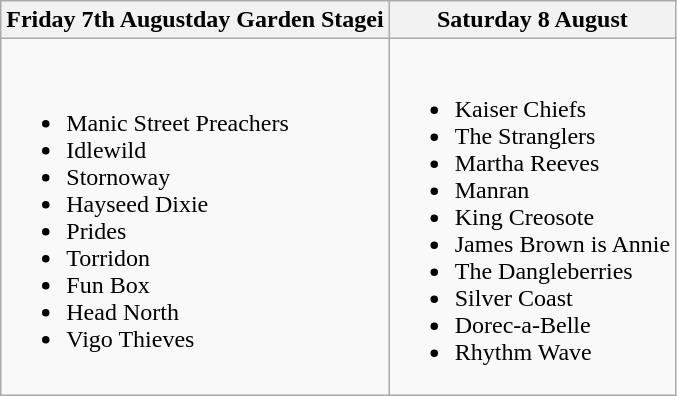<table class="wikitable">
<tr>
<th>Friday 7th Augustday Garden Stagei</th>
<th>Saturday 8 August</th>
</tr>
<tr>
<td><br><ul><li>Manic Street Preachers</li><li>Idlewild</li><li>Stornoway</li><li>Hayseed Dixie</li><li>Prides</li><li>Torridon</li><li>Fun Box</li><li>Head North</li><li>Vigo Thieves</li></ul></td>
<td><br><ul><li>Kaiser Chiefs</li><li>The Stranglers</li><li>Martha Reeves</li><li>Manran</li><li>King Creosote</li><li>James Brown is Annie</li><li>The Dangleberries</li><li>Silver Coast</li><li>Dorec-a-Belle</li><li>Rhythm Wave</li></ul></td>
</tr>
</table>
